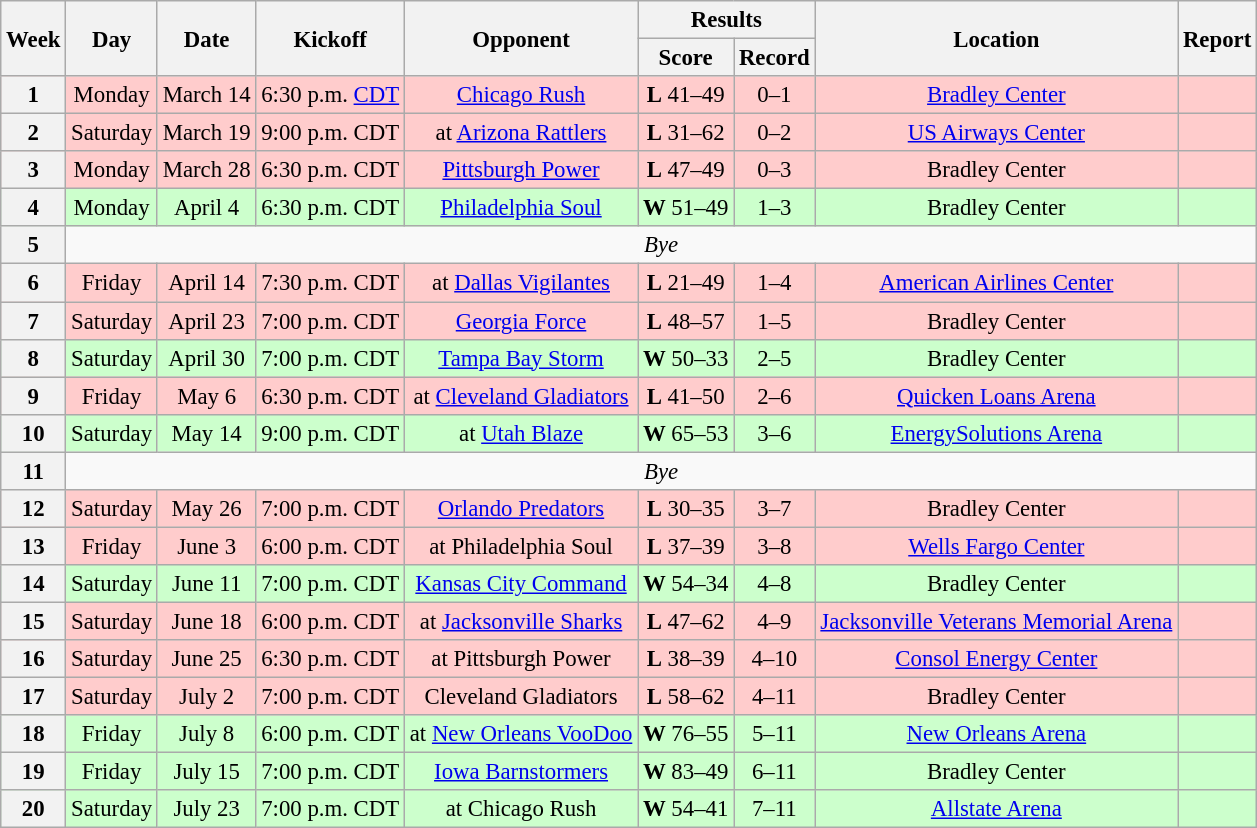<table class="wikitable" style="font-size: 95%;">
<tr>
<th rowspan="2">Week</th>
<th rowspan="2">Day</th>
<th rowspan="2">Date</th>
<th rowspan="2">Kickoff</th>
<th rowspan="2">Opponent</th>
<th colspan="2">Results</th>
<th rowspan="2">Location</th>
<th rowspan="2">Report</th>
</tr>
<tr>
<th>Score</th>
<th>Record</th>
</tr>
<tr style= background:#ffcccc;>
<th align="center">1</th>
<td align="center">Monday</td>
<td align="center">March 14</td>
<td align="center">6:30 p.m. <a href='#'>CDT</a></td>
<td align="center"><a href='#'>Chicago Rush</a></td>
<td align="center"><strong>L</strong> 41–49</td>
<td align="center">0–1</td>
<td align="center"><a href='#'>Bradley Center</a></td>
<td align="center"></td>
</tr>
<tr style= background:#ffcccc;>
<th align="center">2</th>
<td align="center">Saturday</td>
<td align="center">March 19</td>
<td align="center">9:00 p.m. CDT</td>
<td align="center">at <a href='#'>Arizona Rattlers</a></td>
<td align="center"><strong>L</strong> 31–62</td>
<td align="center">0–2</td>
<td align="center"><a href='#'>US Airways Center</a></td>
<td align="center"></td>
</tr>
<tr style= background:#ffcccc;>
<th align="center">3</th>
<td align="center">Monday</td>
<td align="center">March 28</td>
<td align="center">6:30 p.m. CDT</td>
<td align="center"><a href='#'>Pittsburgh Power</a></td>
<td align="center"><strong>L</strong> 47–49</td>
<td align="center">0–3</td>
<td align="center">Bradley Center</td>
<td align="center"></td>
</tr>
<tr style= background:#ccffcc;>
<th align="center">4</th>
<td align="center">Monday</td>
<td align="center">April 4</td>
<td align="center">6:30 p.m. CDT</td>
<td align="center"><a href='#'>Philadelphia Soul</a></td>
<td align="center"><strong>W</strong> 51–49</td>
<td align="center">1–3</td>
<td align="center">Bradley Center</td>
<td align="center"></td>
</tr>
<tr style=>
<th align="center">5</th>
<td colspan="9" align="center" valign="middle"><em>Bye</em></td>
</tr>
<tr style= background:#ffcccc;>
<th align="center">6</th>
<td align="center">Friday</td>
<td align="center">April 14</td>
<td align="center">7:30 p.m. CDT</td>
<td align="center">at <a href='#'>Dallas Vigilantes</a></td>
<td align="center"><strong>L</strong> 21–49</td>
<td align="center">1–4</td>
<td align="center"><a href='#'>American Airlines Center</a></td>
<td align="center"></td>
</tr>
<tr style= background:#ffcccc;>
<th align="center">7</th>
<td align="center">Saturday</td>
<td align="center">April 23</td>
<td align="center">7:00 p.m. CDT</td>
<td align="center"><a href='#'>Georgia Force</a></td>
<td align="center"><strong>L</strong> 48–57</td>
<td align="center">1–5</td>
<td align="center">Bradley Center</td>
<td align="center"></td>
</tr>
<tr style= background:#ccffcc;>
<th align="center">8</th>
<td align="center">Saturday</td>
<td align="center">April 30</td>
<td align="center">7:00 p.m. CDT</td>
<td align="center"><a href='#'>Tampa Bay Storm</a></td>
<td align="center"><strong>W</strong> 50–33</td>
<td align="center">2–5</td>
<td align="center">Bradley Center</td>
<td align="center"></td>
</tr>
<tr style= background:#ffcccc;>
<th align="center">9</th>
<td align="center">Friday</td>
<td align="center">May 6</td>
<td align="center">6:30 p.m. CDT</td>
<td align="center">at <a href='#'>Cleveland Gladiators</a></td>
<td align="center"><strong>L</strong> 41–50</td>
<td align="center">2–6</td>
<td align="center"><a href='#'>Quicken Loans Arena</a></td>
<td align="center"></td>
</tr>
<tr style= background:#ccffcc;>
<th align="center">10</th>
<td align="center">Saturday</td>
<td align="center">May 14</td>
<td align="center">9:00 p.m. CDT</td>
<td align="center">at <a href='#'>Utah Blaze</a></td>
<td align="center"><strong>W</strong> 65–53</td>
<td align="center">3–6</td>
<td align="center"><a href='#'>EnergySolutions Arena</a></td>
<td align="center"></td>
</tr>
<tr style=>
<th align="center">11</th>
<td colspan="9" align="center" valign="middle"><em>Bye</em></td>
</tr>
<tr style= background:#ffcccc;>
<th align="center">12</th>
<td align="center">Saturday</td>
<td align="center">May 26</td>
<td align="center">7:00 p.m. CDT</td>
<td align="center"><a href='#'>Orlando Predators</a></td>
<td align="center"><strong>L</strong> 30–35</td>
<td align="center">3–7</td>
<td align="center">Bradley Center</td>
<td align="center"></td>
</tr>
<tr style= background:#ffcccc;>
<th align="center">13</th>
<td align="center">Friday</td>
<td align="center">June 3</td>
<td align="center">6:00 p.m. CDT</td>
<td align="center">at Philadelphia Soul</td>
<td align="center"><strong>L</strong> 37–39</td>
<td align="center">3–8</td>
<td align="center"><a href='#'>Wells Fargo Center</a></td>
<td align="center"></td>
</tr>
<tr style= background:#ccffcc;>
<th align="center">14</th>
<td align="center">Saturday</td>
<td align="center">June 11</td>
<td align="center">7:00 p.m. CDT</td>
<td align="center"><a href='#'>Kansas City Command</a></td>
<td align="center"><strong>W</strong> 54–34</td>
<td align="center">4–8</td>
<td align="center">Bradley Center</td>
<td align="center"></td>
</tr>
<tr style= background:#ffcccc;>
<th align="center">15</th>
<td align="center">Saturday</td>
<td align="center">June 18</td>
<td align="center">6:00 p.m. CDT</td>
<td align="center">at <a href='#'>Jacksonville Sharks</a></td>
<td align="center"><strong>L</strong> 47–62</td>
<td align="center">4–9</td>
<td align="center"><a href='#'>Jacksonville Veterans Memorial Arena</a></td>
<td align="center"></td>
</tr>
<tr style= background:#ffcccc;>
<th align="center">16</th>
<td align="center">Saturday</td>
<td align="center">June 25</td>
<td align="center">6:30 p.m. CDT</td>
<td align="center">at Pittsburgh Power</td>
<td align="center"><strong>L</strong> 38–39</td>
<td align="center">4–10</td>
<td align="center"><a href='#'>Consol Energy Center</a></td>
<td align="center"></td>
</tr>
<tr style= background:#ffcccc;>
<th align="center">17</th>
<td align="center">Saturday</td>
<td align="center">July 2</td>
<td align="center">7:00 p.m. CDT</td>
<td align="center">Cleveland Gladiators</td>
<td align="center"><strong>L</strong> 58–62</td>
<td align="center">4–11</td>
<td align="center">Bradley Center</td>
<td align="center"></td>
</tr>
<tr style= background:#ccffcc;>
<th align="center">18</th>
<td align="center">Friday</td>
<td align="center">July 8</td>
<td align="center">6:00 p.m. CDT</td>
<td align="center">at <a href='#'>New Orleans VooDoo</a></td>
<td align="center"><strong>W</strong> 76–55</td>
<td align="center">5–11</td>
<td align="center"><a href='#'>New Orleans Arena</a></td>
<td align="center"></td>
</tr>
<tr style= background:#ccffcc;>
<th align="center">19</th>
<td align="center">Friday</td>
<td align="center">July 15</td>
<td align="center">7:00 p.m. CDT</td>
<td align="center"><a href='#'>Iowa Barnstormers</a></td>
<td align="center"><strong>W</strong> 83–49</td>
<td align="center">6–11</td>
<td align="center">Bradley Center</td>
<td align="center"></td>
</tr>
<tr style= background:#ccffcc;>
<th align="center">20</th>
<td align="center">Saturday</td>
<td align="center">July 23</td>
<td align="center">7:00 p.m. CDT</td>
<td align="center">at Chicago Rush</td>
<td align="center"><strong>W</strong> 54–41</td>
<td align="center">7–11</td>
<td align="center"><a href='#'>Allstate Arena</a></td>
<td align="center"></td>
</tr>
</table>
